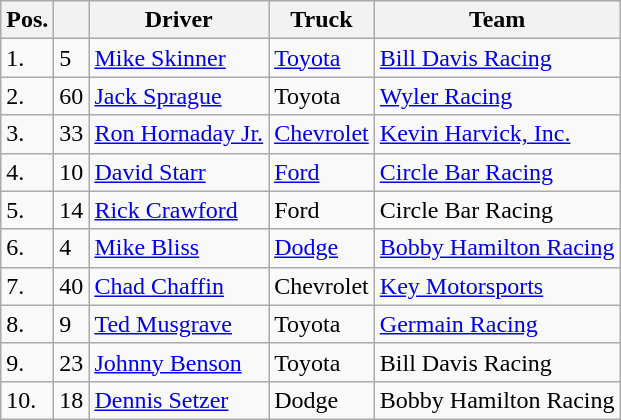<table class="wikitable">
<tr>
<th>Pos.</th>
<th></th>
<th>Driver</th>
<th>Truck</th>
<th>Team</th>
</tr>
<tr>
<td>1.</td>
<td>5</td>
<td><a href='#'>Mike Skinner</a></td>
<td><a href='#'>Toyota</a></td>
<td><a href='#'>Bill Davis Racing</a></td>
</tr>
<tr>
<td>2.</td>
<td>60</td>
<td><a href='#'>Jack Sprague</a></td>
<td>Toyota</td>
<td><a href='#'>Wyler Racing</a></td>
</tr>
<tr>
<td>3.</td>
<td>33</td>
<td><a href='#'>Ron Hornaday Jr.</a></td>
<td><a href='#'>Chevrolet</a></td>
<td><a href='#'>Kevin Harvick, Inc.</a></td>
</tr>
<tr>
<td>4.</td>
<td>10</td>
<td><a href='#'>David Starr</a></td>
<td><a href='#'>Ford</a></td>
<td><a href='#'>Circle Bar Racing</a></td>
</tr>
<tr>
<td>5.</td>
<td>14</td>
<td><a href='#'>Rick Crawford</a></td>
<td>Ford</td>
<td>Circle Bar Racing</td>
</tr>
<tr>
<td>6.</td>
<td>4</td>
<td><a href='#'>Mike Bliss</a></td>
<td><a href='#'>Dodge</a></td>
<td><a href='#'>Bobby Hamilton Racing</a></td>
</tr>
<tr>
<td>7.</td>
<td>40</td>
<td><a href='#'>Chad Chaffin</a></td>
<td>Chevrolet</td>
<td><a href='#'>Key Motorsports</a></td>
</tr>
<tr>
<td>8.</td>
<td>9</td>
<td><a href='#'>Ted Musgrave</a></td>
<td>Toyota</td>
<td><a href='#'>Germain Racing</a></td>
</tr>
<tr>
<td>9.</td>
<td>23</td>
<td><a href='#'>Johnny Benson</a></td>
<td>Toyota</td>
<td>Bill Davis Racing</td>
</tr>
<tr>
<td>10.</td>
<td>18</td>
<td><a href='#'>Dennis Setzer</a></td>
<td>Dodge</td>
<td>Bobby Hamilton Racing</td>
</tr>
</table>
